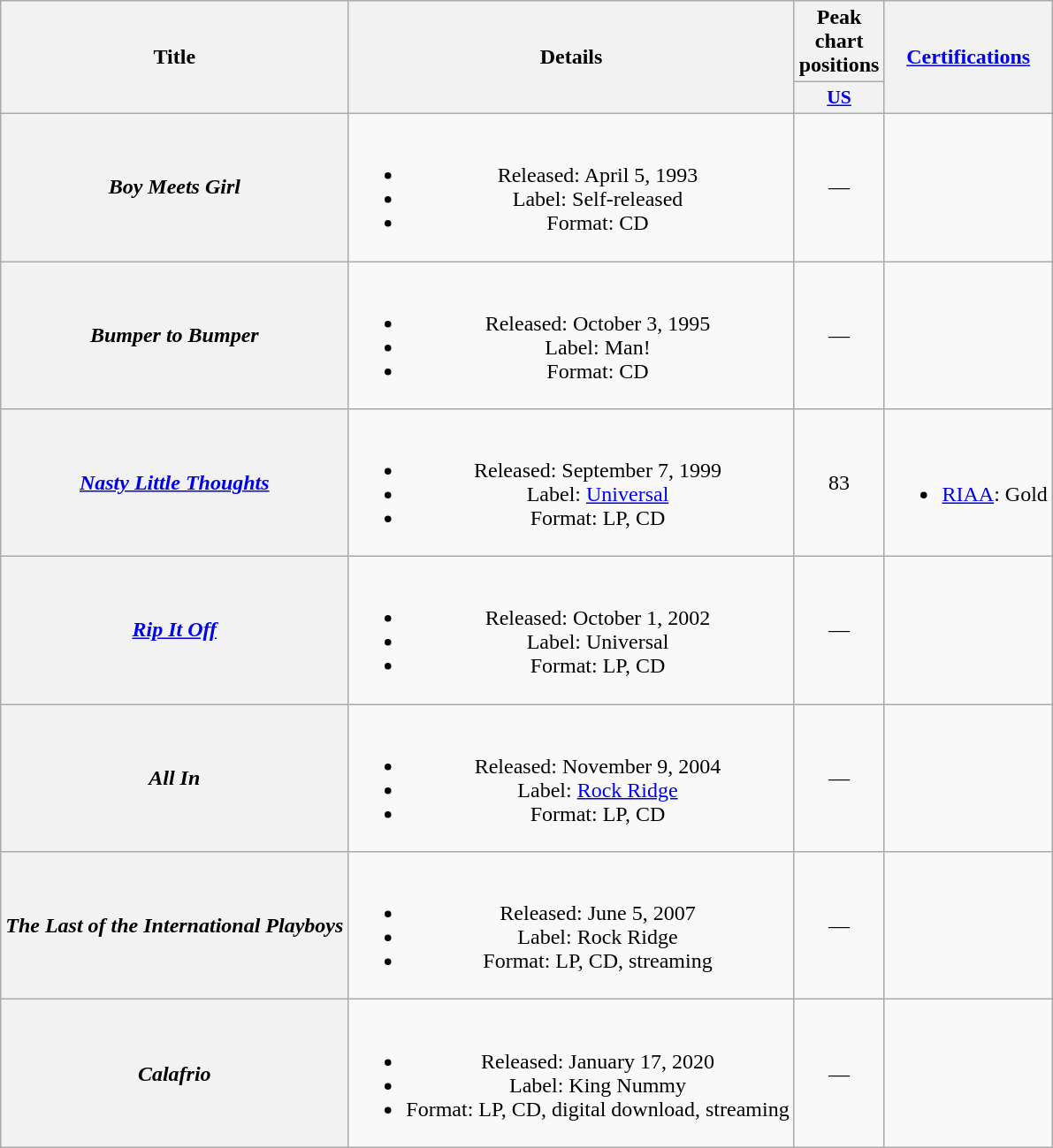<table class="wikitable plainrowheaders" style="text-align:center;">
<tr>
<th rowspan="2">Title</th>
<th rowspan="2">Details</th>
<th>Peak chart positions</th>
<th rowspan="2"><a href='#'>Certifications</a></th>
</tr>
<tr>
<th scope="col" style="width:3em;font-size:90%;"><a href='#'>US</a><br></th>
</tr>
<tr>
<th scope="row"><em>Boy Meets Girl</em></th>
<td><br><ul><li>Released: April 5, 1993</li><li>Label: Self-released</li><li>Format: CD</li></ul></td>
<td>—</td>
<td></td>
</tr>
<tr>
<th scope="row"><em>Bumper to Bumper</em></th>
<td><br><ul><li>Released: October 3, 1995</li><li>Label: Man!</li><li>Format: CD</li></ul></td>
<td>—</td>
<td></td>
</tr>
<tr>
<th scope="row"><em><a href='#'>Nasty Little Thoughts</a></em></th>
<td><br><ul><li>Released: September 7, 1999</li><li>Label: <a href='#'>Universal</a></li><li>Format: LP, CD</li></ul></td>
<td>83</td>
<td><br><ul><li><a href='#'>RIAA</a>: Gold</li></ul></td>
</tr>
<tr>
<th scope="row"><em><a href='#'>Rip It Off</a></em></th>
<td><br><ul><li>Released: October 1, 2002</li><li>Label: Universal</li><li>Format: LP, CD</li></ul></td>
<td>—</td>
<td></td>
</tr>
<tr>
<th scope="row"><em>All In</em></th>
<td><br><ul><li>Released: November 9, 2004</li><li>Label: <a href='#'>Rock Ridge</a></li><li>Format: LP, CD</li></ul></td>
<td>—</td>
<td></td>
</tr>
<tr>
<th scope="row"><em>The Last of the International Playboys</em></th>
<td><br><ul><li>Released: June 5, 2007</li><li>Label: Rock Ridge</li><li>Format: LP, CD, streaming</li></ul></td>
<td>—</td>
<td></td>
</tr>
<tr>
<th scope="row"><em>Calafrio</em></th>
<td><br><ul><li>Released: January 17, 2020</li><li>Label: King Nummy</li><li>Format: LP, CD, digital download, streaming</li></ul></td>
<td>—</td>
<td></td>
</tr>
</table>
